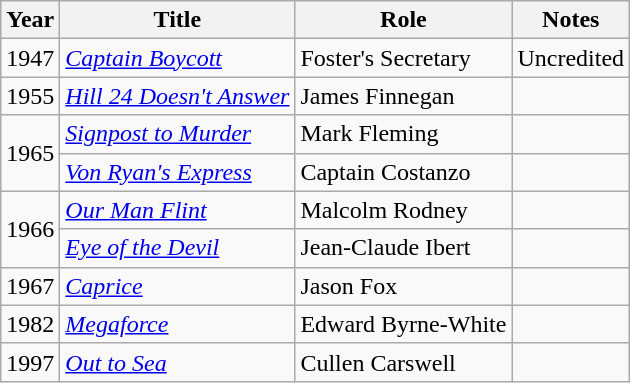<table class="wikitable sortable">
<tr>
<th>Year</th>
<th>Title</th>
<th>Role</th>
<th>Notes</th>
</tr>
<tr>
<td>1947</td>
<td><em><a href='#'>Captain Boycott</a></em></td>
<td>Foster's Secretary</td>
<td>Uncredited</td>
</tr>
<tr>
<td>1955</td>
<td><em><a href='#'>Hill 24 Doesn't Answer</a></em></td>
<td>James Finnegan</td>
<td></td>
</tr>
<tr>
<td rowspan="2">1965</td>
<td><em><a href='#'>Signpost to Murder</a></em></td>
<td>Mark Fleming</td>
<td></td>
</tr>
<tr>
<td><em><a href='#'>Von Ryan's Express</a></em></td>
<td>Captain Costanzo</td>
<td></td>
</tr>
<tr>
<td rowspan="2">1966</td>
<td><em><a href='#'>Our Man Flint</a></em></td>
<td>Malcolm Rodney</td>
<td></td>
</tr>
<tr>
<td><em><a href='#'>Eye of the Devil</a></em></td>
<td>Jean-Claude Ibert</td>
<td></td>
</tr>
<tr>
<td>1967</td>
<td><em><a href='#'>Caprice</a></em></td>
<td>Jason Fox</td>
<td></td>
</tr>
<tr>
<td>1982</td>
<td><em><a href='#'>Megaforce</a></em></td>
<td>Edward Byrne-White</td>
<td></td>
</tr>
<tr>
<td>1997</td>
<td><em><a href='#'>Out to Sea</a></em></td>
<td>Cullen Carswell</td>
<td></td>
</tr>
</table>
